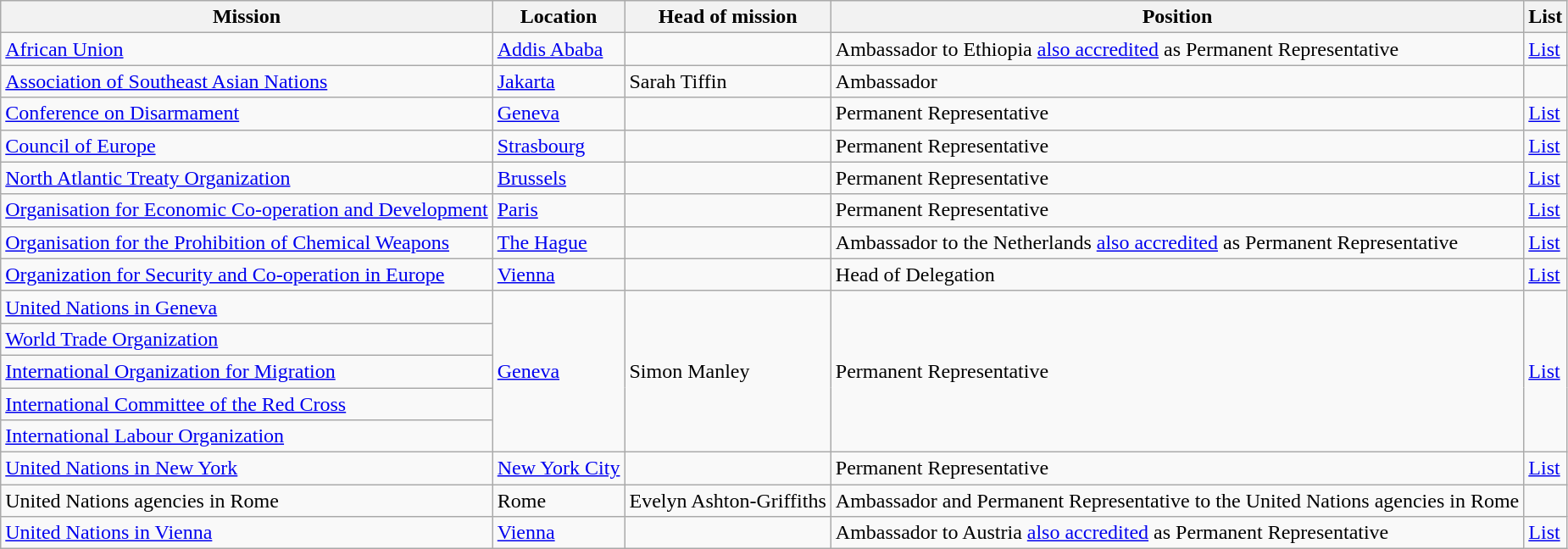<table class="wikitable">
<tr>
<th>Mission</th>
<th>Location</th>
<th>Head of mission</th>
<th>Position</th>
<th>List</th>
</tr>
<tr>
<td> <a href='#'>African Union</a></td>
<td><a href='#'>Addis Ababa</a></td>
<td></td>
<td>Ambassador to Ethiopia <a href='#'>also accredited</a> as Permanent Representative</td>
<td><a href='#'>List</a></td>
</tr>
<tr>
<td> <a href='#'>Association of Southeast Asian Nations</a></td>
<td><a href='#'>Jakarta</a></td>
<td>Sarah Tiffin</td>
<td>Ambassador</td>
<td></td>
</tr>
<tr>
<td><a href='#'>Conference on Disarmament</a></td>
<td><a href='#'>Geneva</a></td>
<td></td>
<td>Permanent Representative</td>
<td><a href='#'>List</a></td>
</tr>
<tr>
<td><a href='#'>Council of Europe</a></td>
<td><a href='#'>Strasbourg</a></td>
<td></td>
<td>Permanent Representative</td>
<td><a href='#'>List</a></td>
</tr>
<tr>
<td> <a href='#'>North Atlantic Treaty Organization</a></td>
<td><a href='#'>Brussels</a></td>
<td></td>
<td>Permanent Representative</td>
<td><a href='#'>List</a></td>
</tr>
<tr>
<td> <a href='#'>Organisation for Economic Co-operation and Development</a></td>
<td><a href='#'>Paris</a></td>
<td></td>
<td>Permanent Representative</td>
<td><a href='#'>List</a></td>
</tr>
<tr>
<td><a href='#'>Organisation for the Prohibition of Chemical Weapons</a></td>
<td><a href='#'>The Hague</a></td>
<td></td>
<td>Ambassador to the Netherlands <a href='#'>also accredited</a> as Permanent Representative</td>
<td><a href='#'>List</a></td>
</tr>
<tr>
<td> <a href='#'>Organization for Security and Co-operation in Europe</a></td>
<td><a href='#'>Vienna</a></td>
<td></td>
<td>Head of Delegation</td>
<td><a href='#'>List</a></td>
</tr>
<tr>
<td> <a href='#'>United Nations in Geneva</a></td>
<td rowspan="5"><a href='#'>Geneva</a></td>
<td rowspan="5">Simon Manley</td>
<td rowspan="5">Permanent Representative</td>
<td rowspan="5"><a href='#'>List</a></td>
</tr>
<tr>
<td> <a href='#'>World Trade Organization</a></td>
</tr>
<tr>
<td><a href='#'>International Organization for Migration</a></td>
</tr>
<tr>
<td><a href='#'>International Committee of the Red Cross</a></td>
</tr>
<tr>
<td><a href='#'>International Labour Organization</a></td>
</tr>
<tr>
<td> <a href='#'>United Nations in New York</a></td>
<td><a href='#'>New York City</a></td>
<td></td>
<td>Permanent Representative</td>
<td><a href='#'>List</a></td>
</tr>
<tr>
<td> United Nations agencies in Rome</td>
<td>Rome</td>
<td>Evelyn Ashton-Griffiths</td>
<td>Ambassador and Permanent Representative to the United Nations agencies in Rome</td>
<td></td>
</tr>
<tr>
<td> <a href='#'>United Nations in Vienna</a></td>
<td><a href='#'>Vienna</a></td>
<td></td>
<td>Ambassador to Austria <a href='#'>also accredited</a> as Permanent Representative</td>
<td><a href='#'>List</a></td>
</tr>
</table>
